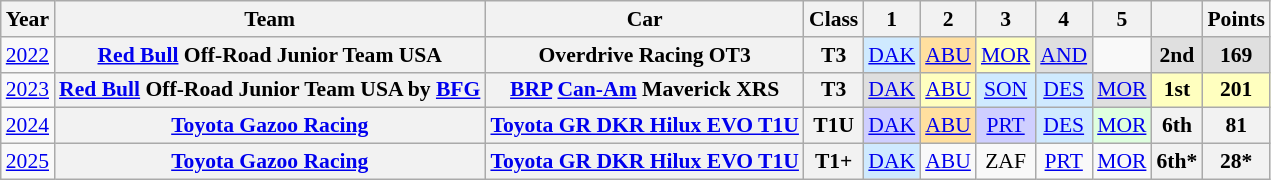<table class="wikitable" style="text-align:center; font-size:90%">
<tr>
<th>Year</th>
<th>Team</th>
<th>Car</th>
<th>Class</th>
<th>1</th>
<th>2</th>
<th>3</th>
<th>4</th>
<th>5</th>
<th></th>
<th>Points</th>
</tr>
<tr>
<td><a href='#'>2022</a></td>
<th><a href='#'>Red Bull</a> Off-Road Junior Team USA</th>
<th>Overdrive Racing OT3</th>
<th>T3</th>
<td style="background:#CFEAFF;"><a href='#'>DAK</a><br></td>
<td style="background:#FFDF9F;"><a href='#'>ABU</a><br></td>
<td style="background:#ffffbf;"><a href='#'>MOR</a><br></td>
<td style="background:#dfdfdf;"><a href='#'>AND</a><br></td>
<td></td>
<th style="background:#dfdfdf;">2nd</th>
<th style="background:#dfdfdf;">169</th>
</tr>
<tr>
<td><a href='#'>2023</a></td>
<th><a href='#'>Red Bull</a> Off-Road Junior Team USA by <a href='#'>BFG</a></th>
<th><a href='#'>BRP</a> <a href='#'>Can-Am</a> Maverick XRS</th>
<th>T3</th>
<td style="background:#DFDFDF;"><a href='#'>DAK</a><br></td>
<td style="background:#FFFFBF;"><a href='#'>ABU</a><br></td>
<td style="background:#CFEAFF;"><a href='#'>SON</a><br></td>
<td style="background:#CFEAFF;"><a href='#'>DES</a><br></td>
<td style="background:#DFDFDF;"><a href='#'>MOR</a><br></td>
<td style="background:#FFFFBF;"><strong>1st</strong></td>
<th style="background:#FFFFBF;"><strong>201</strong></th>
</tr>
<tr>
<td><a href='#'>2024</a></td>
<th><a href='#'>Toyota Gazoo Racing</a></th>
<th><a href='#'>Toyota GR DKR Hilux EVO T1U</a></th>
<th>T1U</th>
<td style="background:#CFCFFF;"><a href='#'>DAK</a><br></td>
<td style="background:#FFDF9F;"><a href='#'>ABU</a><br></td>
<td style="background:#CFCFFF;"><a href='#'>PRT</a><br></td>
<td style="background:#CFEAFF;"><a href='#'>DES</a><br></td>
<td style="background:#DFFFDF;"><a href='#'>MOR</a><br></td>
<th>6th</th>
<th>81</th>
</tr>
<tr>
<td><a href='#'>2025</a></td>
<th><a href='#'>Toyota Gazoo Racing</a></th>
<th><a href='#'>Toyota GR DKR Hilux EVO T1U</a></th>
<th>T1+</th>
<td style="background:#CFEAFF;"><a href='#'>DAK</a><br></td>
<td style="background:#;"><a href='#'>ABU</a></td>
<td style="background:#;">ZAF</td>
<td style="background:#;"><a href='#'>PRT</a></td>
<td style="background:#;"><a href='#'>MOR</a></td>
<th>6th*</th>
<th>28*</th>
</tr>
</table>
